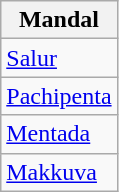<table class="wikitable sortable static-row-numbers static-row-header-hash">
<tr>
<th>Mandal</th>
</tr>
<tr>
<td><a href='#'>Salur</a></td>
</tr>
<tr>
<td><a href='#'>Pachipenta</a></td>
</tr>
<tr>
<td><a href='#'>Mentada</a></td>
</tr>
<tr>
<td><a href='#'>Makkuva</a></td>
</tr>
</table>
